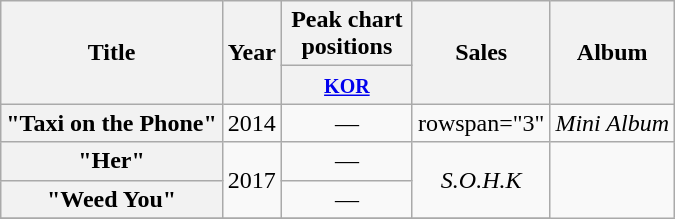<table class="wikitable plainrowheaders" style="text-align:center;">
<tr>
<th scope="col" rowspan="2">Title</th>
<th scope="col" rowspan="2">Year</th>
<th scope="col" colspan="1" style="width:5em;">Peak chart positions</th>
<th scope="col" rowspan="2">Sales</th>
<th scope="col" rowspan="2">Album</th>
</tr>
<tr>
<th><small><a href='#'>KOR</a></small><br></th>
</tr>
<tr>
<th scope="row">"Taxi on the Phone"<br></th>
<td>2014</td>
<td>—</td>
<td>rowspan="3" </td>
<td><em>Mini Album</em></td>
</tr>
<tr>
<th scope="row">"Her"<br></th>
<td rowspan="2">2017</td>
<td>—</td>
<td rowspan="2"><em>S.O.H.K</em></td>
</tr>
<tr>
<th scope="row">"Weed You"</th>
<td>—</td>
</tr>
<tr>
</tr>
</table>
